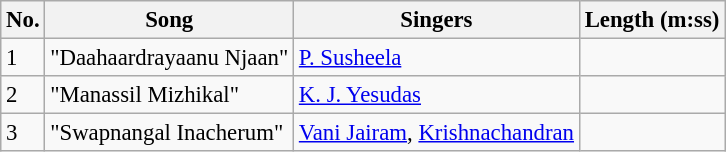<table class="wikitable" style="font-size:95%;">
<tr>
<th>No.</th>
<th>Song</th>
<th>Singers</th>
<th>Length (m:ss)</th>
</tr>
<tr>
<td>1</td>
<td>"Daahaardrayaanu Njaan"</td>
<td><a href='#'>P. Susheela</a></td>
<td></td>
</tr>
<tr>
<td>2</td>
<td>"Manassil Mizhikal"</td>
<td><a href='#'>K. J. Yesudas</a></td>
<td></td>
</tr>
<tr>
<td>3</td>
<td>"Swapnangal Inacherum"</td>
<td><a href='#'>Vani Jairam</a>, <a href='#'>Krishnachandran</a></td>
<td></td>
</tr>
</table>
